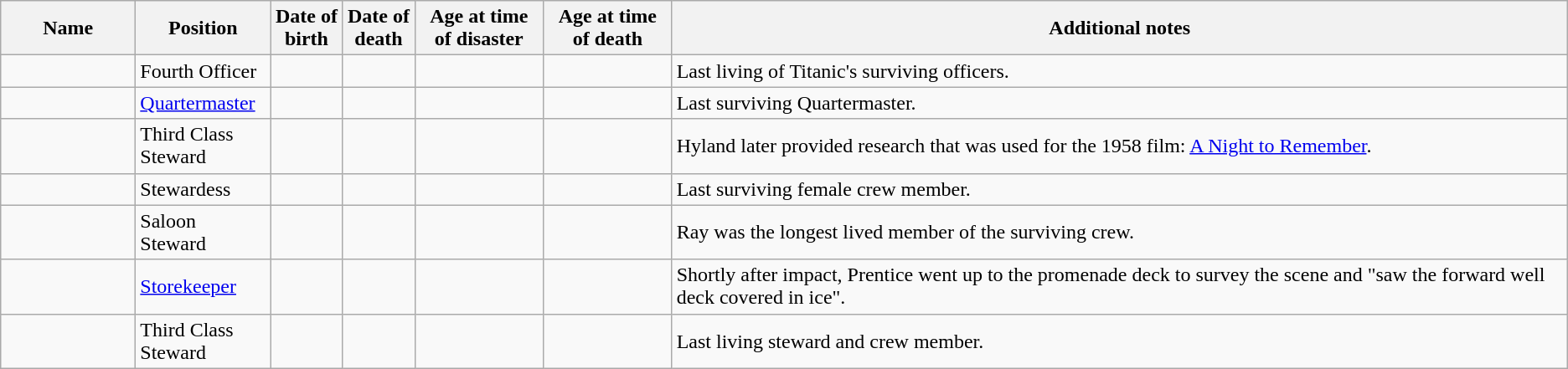<table class="sortable wikitable"            >
<tr>
<th width=100px>Name</th>
<th width=100px>Position</th>
<th width=50px>Date of birth</th>
<th width=50px>Date of death</th>
<th width=95px>Age at time of disaster</th>
<th width=95px>Age at time of death</th>
<th class="unsortable">Additional notes</th>
</tr>
<tr>
<td></td>
<td>Fourth Officer</td>
<td></td>
<td></td>
<td></td>
<td></td>
<td>Last living of Titanic's surviving officers.</td>
</tr>
<tr>
<td></td>
<td><a href='#'>Quartermaster</a></td>
<td></td>
<td></td>
<td></td>
<td></td>
<td>Last surviving Quartermaster.</td>
</tr>
<tr>
<td></td>
<td>Third Class Steward</td>
<td></td>
<td></td>
<td></td>
<td></td>
<td>Hyland later provided research that was used for the 1958 film: <a href='#'>A Night to Remember</a>.</td>
</tr>
<tr>
<td></td>
<td>Stewardess</td>
<td></td>
<td></td>
<td></td>
<td></td>
<td>Last surviving female crew member.</td>
</tr>
<tr>
<td></td>
<td>Saloon Steward</td>
<td></td>
<td></td>
<td></td>
<td></td>
<td>Ray was the longest lived member of the surviving crew.</td>
</tr>
<tr>
<td></td>
<td><a href='#'>Storekeeper</a></td>
<td></td>
<td></td>
<td></td>
<td></td>
<td>Shortly after impact, Prentice went up to the promenade deck to survey the scene and "saw the forward well deck covered in ice".</td>
</tr>
<tr>
<td></td>
<td>Third Class Steward</td>
<td></td>
<td></td>
<td></td>
<td></td>
<td>Last living steward and crew member.</td>
</tr>
</table>
